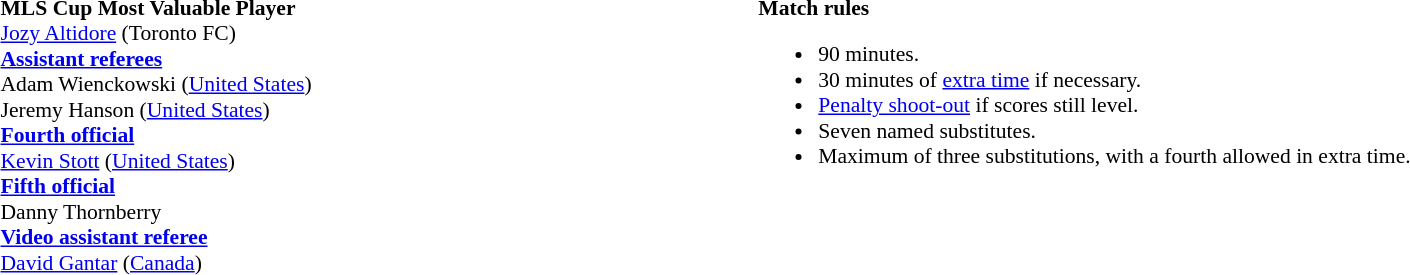<table width=100% style="font-size:90%">
<tr>
<td><br><strong>MLS Cup Most Valuable Player</strong>
<br><a href='#'>Jozy Altidore</a> (Toronto FC)<br><strong><a href='#'>Assistant referees</a></strong>
<br>Adam Wienckowski (<a href='#'>United States</a>)
<br>Jeremy Hanson (<a href='#'>United States</a>)
<br><strong><a href='#'>Fourth official</a></strong>
<br><a href='#'>Kevin Stott</a> (<a href='#'>United States</a>)
<br><strong><a href='#'>Fifth official</a></strong>
<br>Danny Thornberry
<br><strong><a href='#'>Video assistant referee</a></strong>
<br><a href='#'>David Gantar</a> (<a href='#'>Canada</a>)</td>
<td style="width:60%; vertical-align:top;"><br><strong>Match rules</strong><ul><li>90 minutes.</li><li>30 minutes of <a href='#'>extra time</a> if necessary.</li><li><a href='#'>Penalty shoot-out</a> if scores still level.</li><li>Seven named substitutes.</li><li>Maximum of three substitutions, with a fourth allowed in extra time.</li></ul></td>
</tr>
</table>
